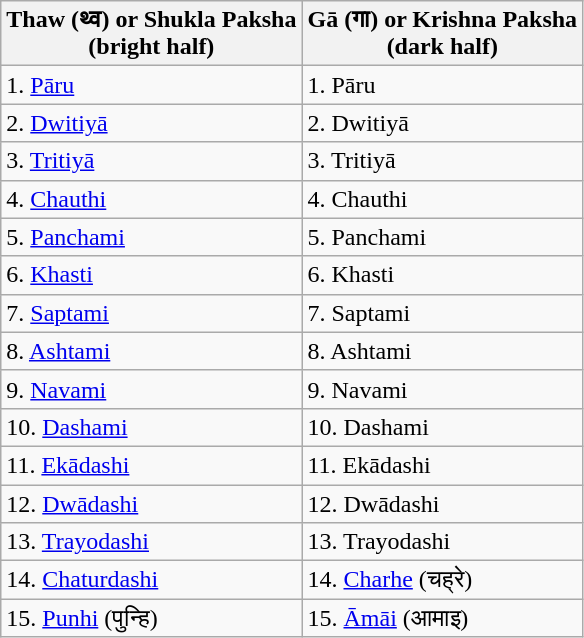<table class="wikitable">
<tr>
<th>Thaw (थ्व) or Shukla Paksha<br>(bright half)</th>
<th>Gā (गा) or Krishna Paksha<br>(dark half)</th>
</tr>
<tr>
<td>1. <a href='#'>Pāru</a></td>
<td>1. Pāru</td>
</tr>
<tr>
<td>2. <a href='#'>Dwitiyā</a></td>
<td>2. Dwitiyā</td>
</tr>
<tr>
<td>3. <a href='#'>Tritiyā</a></td>
<td>3. Tritiyā</td>
</tr>
<tr>
<td>4. <a href='#'>Chauthi</a></td>
<td>4. Chauthi</td>
</tr>
<tr>
<td>5. <a href='#'>Panchami</a></td>
<td>5. Panchami</td>
</tr>
<tr>
<td>6. <a href='#'>Khasti</a></td>
<td>6. Khasti</td>
</tr>
<tr>
<td>7. <a href='#'>Saptami</a></td>
<td>7. Saptami</td>
</tr>
<tr>
<td>8. <a href='#'>Ashtami</a></td>
<td>8. Ashtami</td>
</tr>
<tr>
<td>9. <a href='#'>Navami</a></td>
<td>9. Navami</td>
</tr>
<tr>
<td>10. <a href='#'>Dashami</a></td>
<td>10. Dashami</td>
</tr>
<tr>
<td>11. <a href='#'>Ekādashi</a></td>
<td>11. Ekādashi</td>
</tr>
<tr>
<td>12. <a href='#'>Dwādashi</a></td>
<td>12. Dwādashi</td>
</tr>
<tr>
<td>13. <a href='#'>Trayodashi</a></td>
<td>13. Trayodashi</td>
</tr>
<tr>
<td>14. <a href='#'>Chaturdashi</a></td>
<td>14. <a href='#'>Charhe</a> (चह्रे)</td>
</tr>
<tr>
<td>15. <a href='#'>Punhi</a> (पुन्हि)</td>
<td>15. <a href='#'>Āmāi</a> (आमाइ)</td>
</tr>
</table>
